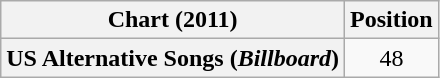<table class="wikitable sortable plainrowheaders" style="text-align:center">
<tr>
<th scope="col">Chart (2011)</th>
<th scope="col">Position</th>
</tr>
<tr>
<th scope="row">US Alternative Songs (<em>Billboard</em>)</th>
<td>48</td>
</tr>
</table>
